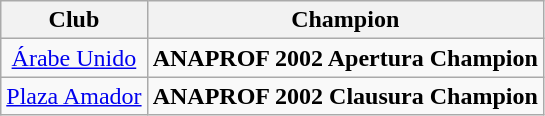<table class="wikitable" style="text-align: center;">
<tr>
<th>Club</th>
<th>Champion</th>
</tr>
<tr>
<td><a href='#'>Árabe Unido</a></td>
<td><strong>ANAPROF 2002 Apertura Champion</strong></td>
</tr>
<tr>
<td><a href='#'>Plaza Amador</a></td>
<td><strong>ANAPROF 2002 Clausura Champion</strong></td>
</tr>
</table>
